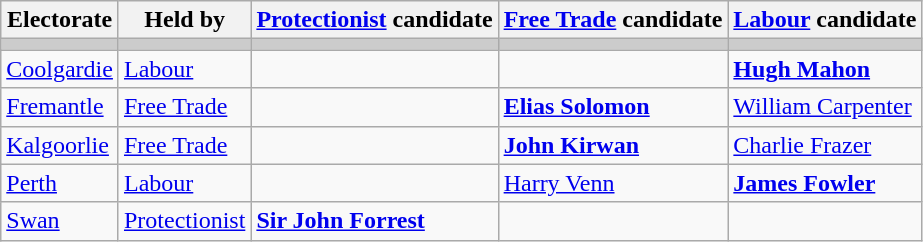<table class="wikitable">
<tr>
<th>Electorate</th>
<th>Held by</th>
<th><a href='#'>Protectionist</a> candidate</th>
<th><a href='#'>Free Trade</a> candidate</th>
<th><a href='#'>Labour</a> candidate</th>
</tr>
<tr bgcolor="#cccccc">
<td></td>
<td></td>
<td></td>
<td></td>
<td></td>
</tr>
<tr>
<td><a href='#'>Coolgardie</a></td>
<td><a href='#'>Labour</a></td>
<td></td>
<td></td>
<td><strong><a href='#'>Hugh Mahon</a></strong></td>
</tr>
<tr>
<td><a href='#'>Fremantle</a></td>
<td><a href='#'>Free Trade</a></td>
<td></td>
<td><strong><a href='#'>Elias Solomon</a></strong></td>
<td><a href='#'>William Carpenter</a></td>
</tr>
<tr>
<td><a href='#'>Kalgoorlie</a></td>
<td><a href='#'>Free Trade</a></td>
<td></td>
<td><strong><a href='#'>John Kirwan</a></strong></td>
<td><a href='#'>Charlie Frazer</a></td>
</tr>
<tr>
<td><a href='#'>Perth</a></td>
<td><a href='#'>Labour</a></td>
<td></td>
<td><a href='#'>Harry Venn</a></td>
<td><strong><a href='#'>James Fowler</a></strong></td>
</tr>
<tr>
<td><a href='#'>Swan</a></td>
<td><a href='#'>Protectionist</a></td>
<td><strong><a href='#'>Sir John Forrest</a></strong></td>
<td></td>
<td></td>
</tr>
</table>
